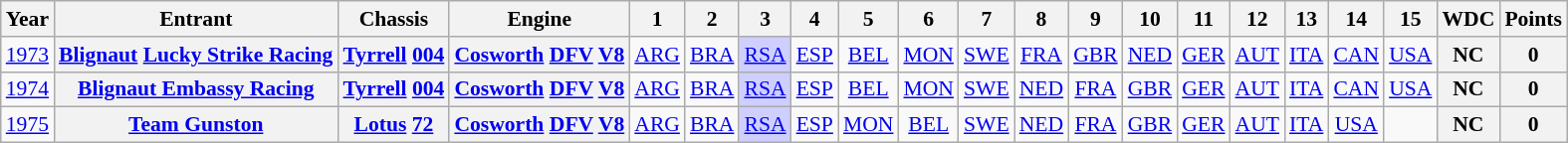<table class="wikitable" style="text-align:center; font-size:90%">
<tr>
<th>Year</th>
<th>Entrant</th>
<th>Chassis</th>
<th>Engine</th>
<th>1</th>
<th>2</th>
<th>3</th>
<th>4</th>
<th>5</th>
<th>6</th>
<th>7</th>
<th>8</th>
<th>9</th>
<th>10</th>
<th>11</th>
<th>12</th>
<th>13</th>
<th>14</th>
<th>15</th>
<th>WDC</th>
<th>Points</th>
</tr>
<tr>
<td><a href='#'>1973</a></td>
<th><a href='#'>Blignaut</a> <a href='#'>Lucky Strike Racing</a></th>
<th><a href='#'>Tyrrell</a> <a href='#'>004</a></th>
<th><a href='#'>Cosworth</a> <a href='#'>DFV</a> <a href='#'>V8</a></th>
<td><a href='#'>ARG</a></td>
<td><a href='#'>BRA</a></td>
<td style="background:#CFCFFF;"><a href='#'>RSA</a><br></td>
<td><a href='#'>ESP</a></td>
<td><a href='#'>BEL</a></td>
<td><a href='#'>MON</a></td>
<td><a href='#'>SWE</a></td>
<td><a href='#'>FRA</a></td>
<td><a href='#'>GBR</a></td>
<td><a href='#'>NED</a></td>
<td><a href='#'>GER</a></td>
<td><a href='#'>AUT</a></td>
<td><a href='#'>ITA</a></td>
<td><a href='#'>CAN</a></td>
<td><a href='#'>USA</a></td>
<th>NC</th>
<th>0</th>
</tr>
<tr>
<td><a href='#'>1974</a></td>
<th><a href='#'>Blignaut Embassy Racing</a></th>
<th><a href='#'>Tyrrell</a> <a href='#'>004</a></th>
<th><a href='#'>Cosworth</a> <a href='#'>DFV</a> <a href='#'>V8</a></th>
<td><a href='#'>ARG</a></td>
<td><a href='#'>BRA</a></td>
<td style="background:#CFCFFF;"><a href='#'>RSA</a><br></td>
<td><a href='#'>ESP</a></td>
<td><a href='#'>BEL</a></td>
<td><a href='#'>MON</a></td>
<td><a href='#'>SWE</a></td>
<td><a href='#'>NED</a></td>
<td><a href='#'>FRA</a></td>
<td><a href='#'>GBR</a></td>
<td><a href='#'>GER</a></td>
<td><a href='#'>AUT</a></td>
<td><a href='#'>ITA</a></td>
<td><a href='#'>CAN</a></td>
<td><a href='#'>USA</a></td>
<th>NC</th>
<th>0</th>
</tr>
<tr>
<td><a href='#'>1975</a></td>
<th><a href='#'>Team Gunston</a></th>
<th><a href='#'>Lotus</a> <a href='#'>72</a></th>
<th><a href='#'>Cosworth</a> <a href='#'>DFV</a> <a href='#'>V8</a></th>
<td><a href='#'>ARG</a></td>
<td><a href='#'>BRA</a></td>
<td style="background:#CFCFFF;"><a href='#'>RSA</a><br></td>
<td><a href='#'>ESP</a></td>
<td><a href='#'>MON</a></td>
<td><a href='#'>BEL</a></td>
<td><a href='#'>SWE</a></td>
<td><a href='#'>NED</a></td>
<td><a href='#'>FRA</a></td>
<td><a href='#'>GBR</a></td>
<td><a href='#'>GER</a></td>
<td><a href='#'>AUT</a></td>
<td><a href='#'>ITA</a></td>
<td><a href='#'>USA</a></td>
<td></td>
<th>NC</th>
<th>0</th>
</tr>
</table>
